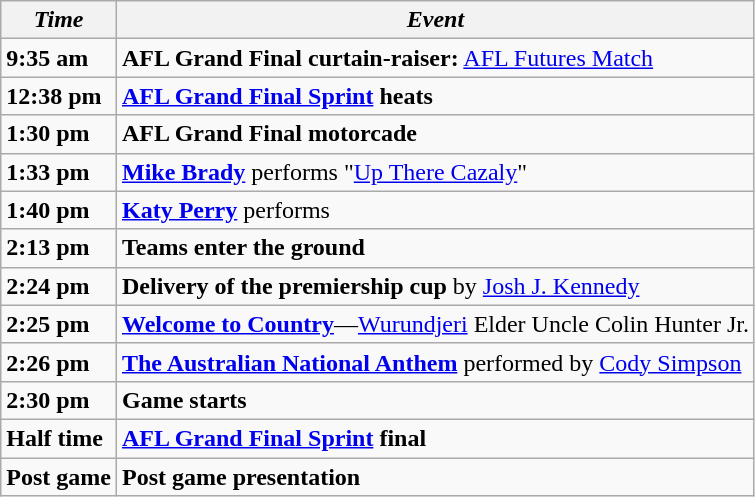<table class="wikitable">
<tr>
<th><em>Time</em></th>
<th><strong><em>Event</em></strong></th>
</tr>
<tr>
<td><strong>9:35 am</strong></td>
<td><strong>AFL Grand Final curtain-raiser:</strong> <a href='#'>AFL Futures Match</a></td>
</tr>
<tr>
<td><strong>12:38 pm</strong></td>
<td><strong><a href='#'>AFL Grand Final Sprint</a> heats</strong></td>
</tr>
<tr>
<td><strong>1:30 pm</strong></td>
<td><strong>AFL Grand Final motorcade</strong></td>
</tr>
<tr>
<td><strong>1:33 pm</strong></td>
<td><strong><a href='#'>Mike Brady</a></strong> performs "<a href='#'>Up There Cazaly</a>"</td>
</tr>
<tr>
<td><strong>1:40 pm</strong></td>
<td><strong><a href='#'>Katy Perry</a></strong> performs</td>
</tr>
<tr>
<td><strong>2:13 pm</strong></td>
<td><strong>Teams enter the ground</strong></td>
</tr>
<tr>
<td><strong>2:24 pm</strong></td>
<td><strong>Delivery of the premiership cup</strong> by <a href='#'>Josh J. Kennedy</a></td>
</tr>
<tr>
<td><strong>2:25 pm</strong></td>
<td><strong><a href='#'>Welcome to Country</a></strong>—<a href='#'>Wurundjeri</a> Elder Uncle Colin Hunter Jr.</td>
</tr>
<tr>
<td><strong>2:26 pm</strong></td>
<td><strong><a href='#'>The Australian National Anthem</a></strong> performed by <a href='#'>Cody Simpson</a></td>
</tr>
<tr>
<td><strong>2:30 pm</strong></td>
<td><strong>Game starts</strong></td>
</tr>
<tr>
<td><strong>Half time</strong></td>
<td><strong><a href='#'>AFL Grand Final Sprint</a> final</strong></td>
</tr>
<tr>
<td><strong>Post game</strong></td>
<td><strong>Post game presentation</strong></td>
</tr>
</table>
